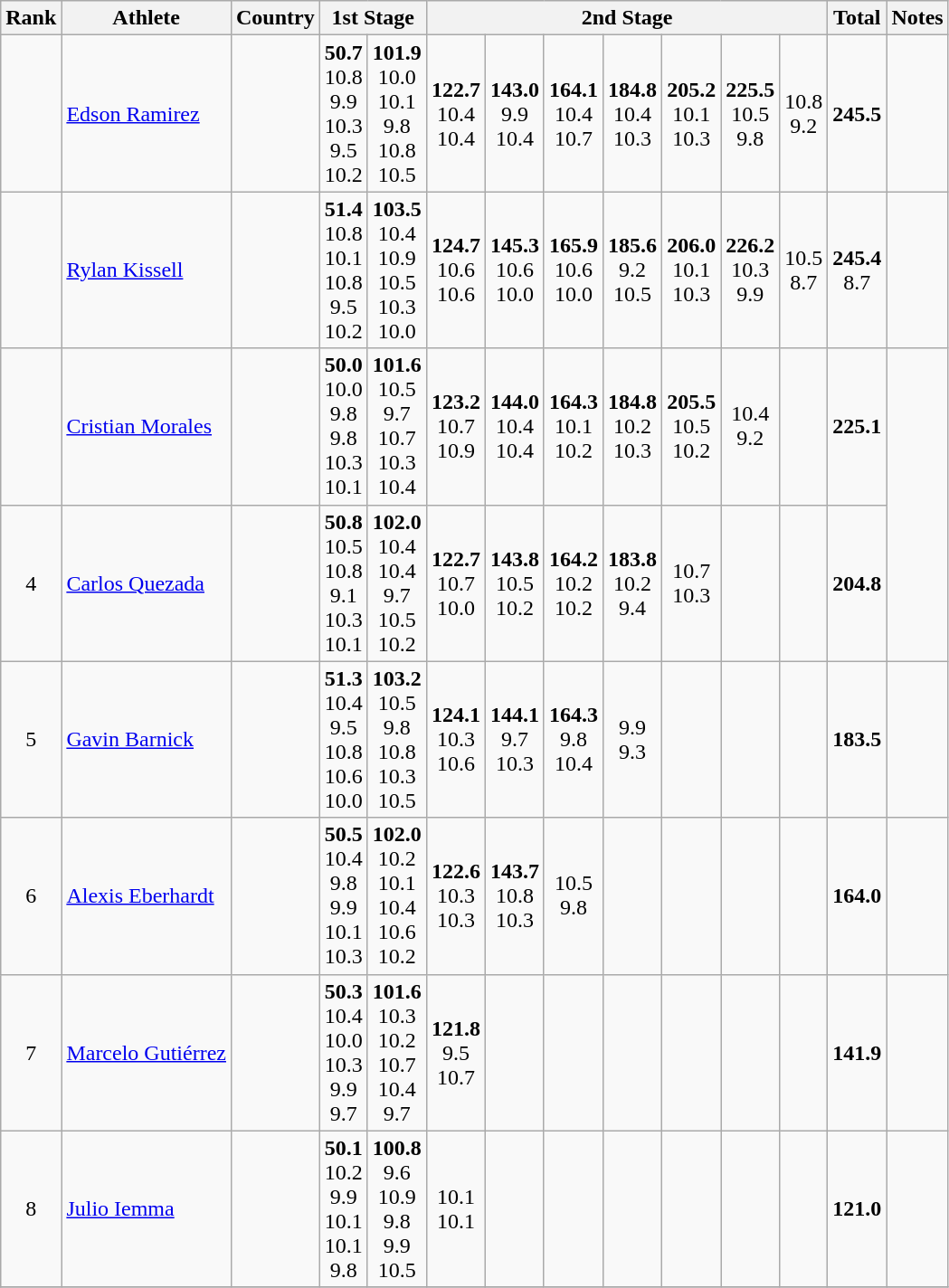<table class="wikitable sortable" style="text-align:center">
<tr>
<th>Rank</th>
<th>Athlete</th>
<th>Country</th>
<th colspan="2">1st Stage</th>
<th colspan="7">2nd Stage</th>
<th>Total</th>
<th>Notes</th>
</tr>
<tr>
<td></td>
<td align=left><a href='#'>Edson Ramirez</a></td>
<td align=left></td>
<td><strong>50.7</strong><br>10.8<br>9.9<br>10.3<br>9.5<br>10.2</td>
<td><strong>101.9</strong><br>10.0<br>10.1<br>9.8<br>10.8<br>10.5</td>
<td><strong>122.7</strong><br>10.4<br>10.4</td>
<td><strong>143.0</strong><br>9.9<br>10.4</td>
<td><strong>164.1</strong><br>10.4<br>10.7</td>
<td><strong>184.8</strong><br>10.4<br>10.3</td>
<td><strong>205.2</strong><br>10.1<br>10.3</td>
<td><strong>225.5</strong><br>10.5<br>9.8</td>
<td>10.8<br>9.2</td>
<td><strong>245.5</strong></td>
<td></td>
</tr>
<tr>
<td></td>
<td align=left><a href='#'>Rylan Kissell</a></td>
<td align=left></td>
<td><strong>51.4</strong><br>10.8<br>10.1<br>10.8<br>9.5<br>10.2</td>
<td><strong>103.5</strong><br>10.4<br>10.9<br>10.5<br>10.3<br>10.0</td>
<td><strong>124.7</strong><br>10.6<br>10.6</td>
<td><strong>145.3</strong><br>10.6<br>10.0</td>
<td><strong>165.9</strong><br>10.6<br>10.0</td>
<td><strong>185.6</strong><br>9.2<br>10.5</td>
<td><strong>206.0</strong><br>10.1<br>10.3</td>
<td><strong>226.2</strong><br>10.3<br>9.9</td>
<td>10.5<br>8.7</td>
<td><strong>245.4</strong><br>8.7</td>
<td></td>
</tr>
<tr>
<td></td>
<td align=left><a href='#'>Cristian Morales</a></td>
<td align=left></td>
<td><strong>50.0</strong><br>10.0<br>9.8<br>9.8<br>10.3<br>10.1</td>
<td><strong>101.6</strong><br>10.5<br>9.7<br>10.7<br>10.3<br>10.4</td>
<td><strong>123.2</strong><br>10.7<br>10.9</td>
<td><strong>144.0</strong><br>10.4<br>10.4</td>
<td><strong>164.3</strong><br>10.1<br>10.2</td>
<td><strong>184.8</strong><br>10.2<br>10.3</td>
<td><strong>205.5</strong><br>10.5<br>10.2</td>
<td>10.4<br>9.2</td>
<td></td>
<td><strong>225.1</strong></td>
</tr>
<tr>
<td>4</td>
<td align=left><a href='#'>Carlos Quezada</a></td>
<td align=left></td>
<td><strong>50.8</strong><br>10.5<br>10.8<br>9.1<br>10.3<br>10.1</td>
<td><strong>102.0</strong><br>10.4<br>10.4<br>9.7<br>10.5<br>10.2</td>
<td><strong>122.7</strong><br>10.7<br>10.0</td>
<td><strong>143.8</strong><br>10.5<br>10.2</td>
<td><strong>164.2</strong><br>10.2<br>10.2</td>
<td><strong>183.8</strong><br>10.2<br>9.4</td>
<td>10.7<br>10.3</td>
<td></td>
<td></td>
<td><strong>204.8</strong></td>
</tr>
<tr>
<td>5</td>
<td align=left><a href='#'>Gavin Barnick</a></td>
<td align=left></td>
<td><strong>51.3</strong><br>10.4<br>9.5<br>10.8<br>10.6<br>10.0</td>
<td><strong>103.2</strong><br>10.5<br>9.8<br>10.8<br>10.3<br>10.5</td>
<td><strong>124.1</strong><br>10.3<br>10.6</td>
<td><strong>144.1</strong><br>9.7<br>10.3</td>
<td><strong>164.3</strong><br>9.8<br>10.4</td>
<td>9.9<br>9.3</td>
<td></td>
<td></td>
<td></td>
<td><strong>183.5</strong></td>
<td></td>
</tr>
<tr>
<td>6</td>
<td align=left><a href='#'>Alexis Eberhardt</a></td>
<td align=left></td>
<td><strong>50.5</strong><br>10.4<br>9.8<br>9.9<br>10.1<br>10.3</td>
<td><strong>102.0</strong><br>10.2<br>10.1<br>10.4<br>10.6<br>10.2</td>
<td><strong>122.6</strong><br>10.3<br>10.3</td>
<td><strong>143.7</strong><br>10.8<br>10.3</td>
<td>10.5<br>9.8</td>
<td></td>
<td></td>
<td></td>
<td></td>
<td><strong>164.0</strong></td>
<td></td>
</tr>
<tr>
<td>7</td>
<td align=left><a href='#'>Marcelo Gutiérrez</a></td>
<td align=left></td>
<td><strong>50.3</strong><br>10.4<br>10.0<br>10.3<br>9.9<br>9.7</td>
<td><strong>101.6</strong><br>10.3<br>10.2<br>10.7<br>10.4<br>9.7</td>
<td><strong>121.8</strong><br>9.5<br>10.7</td>
<td 9.8></td>
<td></td>
<td></td>
<td></td>
<td></td>
<td></td>
<td><strong>141.9</strong></td>
<td></td>
</tr>
<tr>
<td>8</td>
<td align=left><a href='#'>Julio Iemma</a></td>
<td align=left></td>
<td><strong>50.1</strong><br>10.2<br>9.9<br>10.1<br>10.1<br>9.8</td>
<td><strong>100.8</strong><br>9.6<br>10.9<br>9.8<br>9.9<br>10.5</td>
<td>10.1<br>10.1</td>
<td></td>
<td></td>
<td></td>
<td></td>
<td></td>
<td></td>
<td><strong>121.0</strong></td>
<td></td>
</tr>
<tr>
</tr>
</table>
